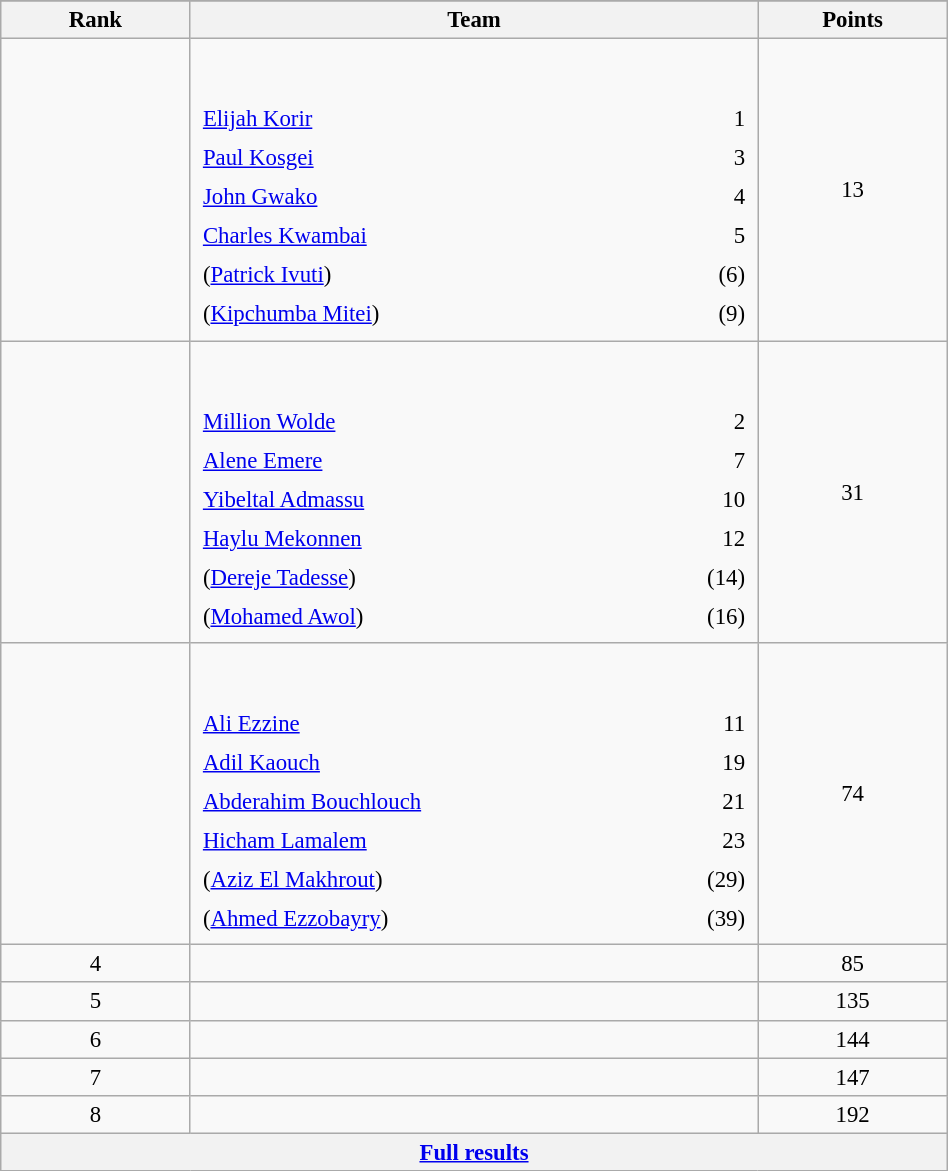<table class="wikitable sortable" style=" text-align:center; font-size:95%;" width="50%">
<tr>
</tr>
<tr>
<th width=10%>Rank</th>
<th width=30%>Team</th>
<th width=10%>Points</th>
</tr>
<tr>
<td align=center></td>
<td align=left> <br><br><table width=100%>
<tr>
<td align=left style="border:0"><a href='#'>Elijah Korir</a></td>
<td align=right style="border:0">1</td>
</tr>
<tr>
<td align=left style="border:0"><a href='#'>Paul Kosgei</a></td>
<td align=right style="border:0">3</td>
</tr>
<tr>
<td align=left style="border:0"><a href='#'>John Gwako</a></td>
<td align=right style="border:0">4</td>
</tr>
<tr>
<td align=left style="border:0"><a href='#'>Charles Kwambai</a></td>
<td align=right style="border:0">5</td>
</tr>
<tr>
<td align=left style="border:0">(<a href='#'>Patrick Ivuti</a>)</td>
<td align=right style="border:0">(6)</td>
</tr>
<tr>
<td align=left style="border:0">(<a href='#'>Kipchumba Mitei</a>)</td>
<td align=right style="border:0">(9)</td>
</tr>
</table>
</td>
<td>13</td>
</tr>
<tr>
<td align=center></td>
<td align=left> <br><br><table width=100%>
<tr>
<td align=left style="border:0"><a href='#'>Million Wolde</a></td>
<td align=right style="border:0">2</td>
</tr>
<tr>
<td align=left style="border:0"><a href='#'>Alene Emere</a></td>
<td align=right style="border:0">7</td>
</tr>
<tr>
<td align=left style="border:0"><a href='#'>Yibeltal Admassu</a></td>
<td align=right style="border:0">10</td>
</tr>
<tr>
<td align=left style="border:0"><a href='#'>Haylu Mekonnen</a></td>
<td align=right style="border:0">12</td>
</tr>
<tr>
<td align=left style="border:0">(<a href='#'>Dereje Tadesse</a>)</td>
<td align=right style="border:0">(14)</td>
</tr>
<tr>
<td align=left style="border:0">(<a href='#'>Mohamed Awol</a>)</td>
<td align=right style="border:0">(16)</td>
</tr>
</table>
</td>
<td>31</td>
</tr>
<tr>
<td align=center></td>
<td align=left> <br><br><table width=100%>
<tr>
<td align=left style="border:0"><a href='#'>Ali Ezzine</a></td>
<td align=right style="border:0">11</td>
</tr>
<tr>
<td align=left style="border:0"><a href='#'>Adil Kaouch</a></td>
<td align=right style="border:0">19</td>
</tr>
<tr>
<td align=left style="border:0"><a href='#'>Abderahim Bouchlouch</a></td>
<td align=right style="border:0">21</td>
</tr>
<tr>
<td align=left style="border:0"><a href='#'>Hicham Lamalem</a></td>
<td align=right style="border:0">23</td>
</tr>
<tr>
<td align=left style="border:0">(<a href='#'>Aziz El Makhrout</a>)</td>
<td align=right style="border:0">(29)</td>
</tr>
<tr>
<td align=left style="border:0">(<a href='#'>Ahmed Ezzobayry</a>)</td>
<td align=right style="border:0">(39)</td>
</tr>
</table>
</td>
<td>74</td>
</tr>
<tr>
<td align=center>4</td>
<td align=left></td>
<td>85</td>
</tr>
<tr>
<td align=center>5</td>
<td align=left></td>
<td>135</td>
</tr>
<tr>
<td align=center>6</td>
<td align=left></td>
<td>144</td>
</tr>
<tr>
<td align=center>7</td>
<td align=left></td>
<td>147</td>
</tr>
<tr>
<td align=center>8</td>
<td align=left></td>
<td>192</td>
</tr>
<tr class="sortbottom">
<th colspan=3 align=center><a href='#'>Full results</a></th>
</tr>
</table>
